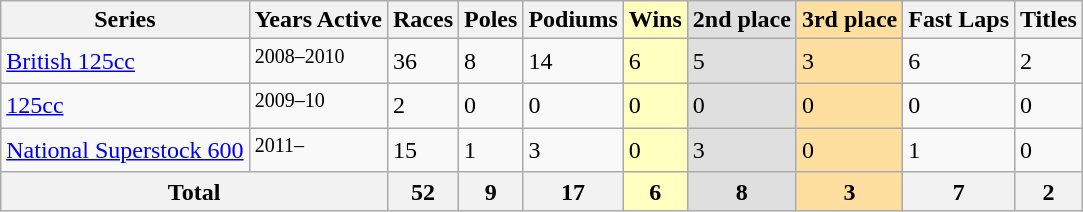<table class="wikitable">
<tr>
<th colspan=2>Series</th>
<th>Years Active</th>
<th>Races</th>
<th>Poles</th>
<th>Podiums</th>
<td style="background:#ffffbf;"><strong>Wins</strong></td>
<td style="background:#DFDFDF;"><strong>2nd place</strong></td>
<td style="background:#FFDF9F;"><strong>3rd place</strong></td>
<th>Fast Laps</th>
<th>Titles</th>
</tr>
<tr>
<td colspan=2><a href='#'>British 125cc</a></td>
<td><sup>2008–2010</sup></td>
<td>36</td>
<td>8</td>
<td>14</td>
<td style="background:#ffffbf;">6</td>
<td style="background:#DFDFDF;">5</td>
<td style="background:#FFDF9F;">3</td>
<td>6</td>
<td>2</td>
</tr>
<tr>
<td colspan=2><a href='#'>125cc</a></td>
<td><sup>2009–10</sup></td>
<td>2</td>
<td>0</td>
<td>0</td>
<td style="background:#ffffbf;">0</td>
<td style="background:#DFDFDF;">0</td>
<td style="background:#FFDF9F;">0</td>
<td>0</td>
<td>0</td>
</tr>
<tr>
<td colspan=2><a href='#'>National Superstock 600</a></td>
<td><sup>2011–</sup></td>
<td>15</td>
<td>1</td>
<td>3</td>
<td style="background:#ffffbf;">0</td>
<td style="background:#DFDFDF;">3</td>
<td style="background:#FFDF9F;">0</td>
<td>1</td>
<td>0</td>
</tr>
<tr>
<th colspan=3>Total</th>
<th>52</th>
<th>9</th>
<th>17</th>
<th style="background:#ffffbf;">6</th>
<th style="background:#DFDFDF;">8</th>
<th style="background:#FFDF9F;">3</th>
<th>7</th>
<th>2</th>
</tr>
</table>
